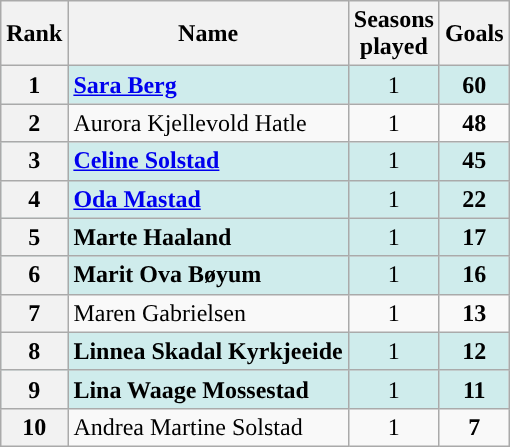<table class="wikitable" style="text-align: center;">
<tr>
<th>Rank</th>
<th class="unsortable">Name</th>
<th>Seasons<br>played</th>
<th>Goals</th>
</tr>
<tr style="background-color: #CFECEC;">
<th rowspan="1">1</th>
<td style="text-align: left;"> <strong><a href='#'>Sara Berg</a></strong></td>
<td>1</td>
<td><strong>60</strong></td>
</tr>
<tr>
<th rowspan="1">2</th>
<td style="text-align: left;"> Aurora Kjellevold Hatle</td>
<td>1</td>
<td><strong>48</strong></td>
</tr>
<tr style="background-color: #CFECEC;">
<th rowspan="1">3</th>
<td style="text-align: left;"> <strong><a href='#'>Celine Solstad</a></strong></td>
<td>1</td>
<td><strong>45</strong></td>
</tr>
<tr style="background-color: #CFECEC;">
<th rowspan="1">4</th>
<td style="text-align: left;"> <strong><a href='#'>Oda Mastad</a></strong></td>
<td>1</td>
<td><strong>22</strong></td>
</tr>
<tr style="background-color: #CFECEC;">
<th rowspan="1">5</th>
<td style="text-align: left;"> <strong>Marte Haaland</strong></td>
<td>1</td>
<td><strong>17</strong></td>
</tr>
<tr style="background-color: #CFECEC;">
<th rowspan="1">6</th>
<td style="text-align: left;"> <strong>Marit Ova Bøyum</strong></td>
<td>1</td>
<td><strong>16</strong></td>
</tr>
<tr>
<th rowspan="1">7</th>
<td style="text-align: left;"> Maren Gabrielsen</td>
<td>1</td>
<td><strong>13</strong></td>
</tr>
<tr style="background-color: #CFECEC;">
<th rowspan="1">8</th>
<td style="text-align: left;"> <strong>Linnea Skadal Kyrkjeeide</strong></td>
<td>1</td>
<td><strong>12</strong></td>
</tr>
<tr style="background-color: #CFECEC;">
<th rowspan="1">9</th>
<td style="text-align: left;"> <strong>Lina Waage Mossestad</strong></td>
<td>1</td>
<td><strong>11</strong></td>
</tr>
<tr>
<th rowspan="1">10</th>
<td style="text-align: left;"> Andrea Martine Solstad</td>
<td>1</td>
<td><strong>7</strong></td>
</tr>
</table>
